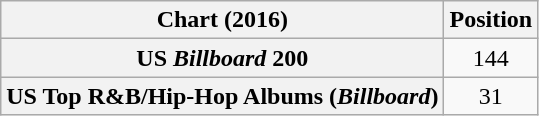<table class="wikitable sortable plainrowheaders" style="text-align:center">
<tr>
<th scope="col">Chart (2016)</th>
<th scope="col">Position</th>
</tr>
<tr>
<th scope="row">US <em>Billboard</em> 200</th>
<td>144</td>
</tr>
<tr>
<th scope="row">US Top R&B/Hip-Hop Albums (<em>Billboard</em>)</th>
<td>31</td>
</tr>
</table>
